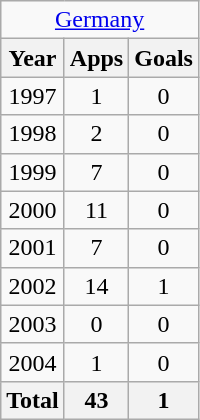<table class="wikitable" style="text-align:center">
<tr>
<td colspan=3><a href='#'>Germany</a></td>
</tr>
<tr>
<th>Year</th>
<th>Apps</th>
<th>Goals</th>
</tr>
<tr>
<td>1997</td>
<td>1</td>
<td>0</td>
</tr>
<tr>
<td>1998</td>
<td>2</td>
<td>0</td>
</tr>
<tr>
<td>1999</td>
<td>7</td>
<td>0</td>
</tr>
<tr>
<td>2000</td>
<td>11</td>
<td>0</td>
</tr>
<tr>
<td>2001</td>
<td>7</td>
<td>0</td>
</tr>
<tr>
<td>2002</td>
<td>14</td>
<td>1</td>
</tr>
<tr>
<td>2003</td>
<td>0</td>
<td>0</td>
</tr>
<tr>
<td>2004</td>
<td>1</td>
<td>0</td>
</tr>
<tr>
<th>Total</th>
<th>43</th>
<th>1</th>
</tr>
</table>
